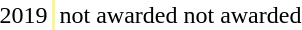<table>
<tr>
<td>2019</td>
<td style="background-color: #F7F6A8;"></td>
<td>not awarded</td>
<td>not awarded</td>
</tr>
</table>
